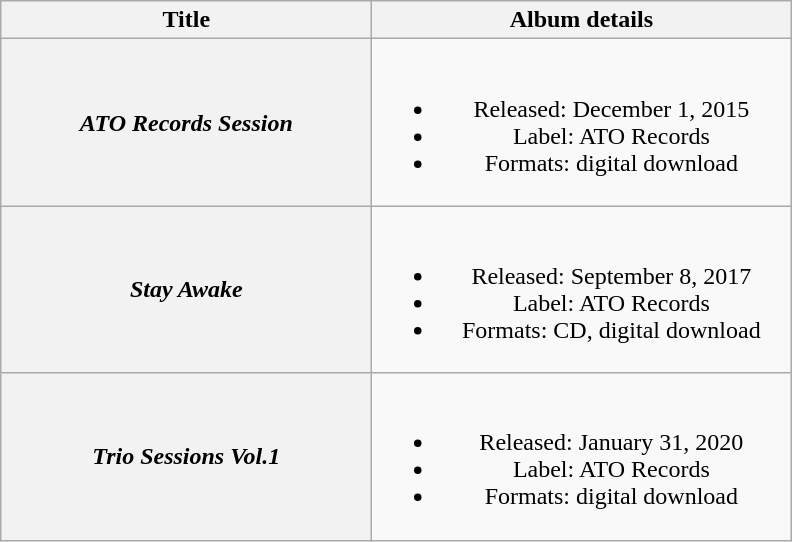<table class="wikitable plainrowheaders" style="text-align:center;" border="1">
<tr>
<th scope="col" style="width:15em;">Title</th>
<th scope="col" style="width:17em;">Album details</th>
</tr>
<tr>
<th scope="row"><em>ATO Records Session</em></th>
<td><br><ul><li>Released: December 1, 2015</li><li>Label: ATO Records</li><li>Formats: digital download</li></ul></td>
</tr>
<tr>
<th scope="row"><em>Stay Awake</em></th>
<td><br><ul><li>Released: September 8, 2017</li><li>Label: ATO Records</li><li>Formats: CD, digital download</li></ul></td>
</tr>
<tr>
<th scope="row"><em>Trio Sessions Vol.1</em></th>
<td><br><ul><li>Released: January 31, 2020</li><li>Label: ATO Records</li><li>Formats: digital download</li></ul></td>
</tr>
</table>
